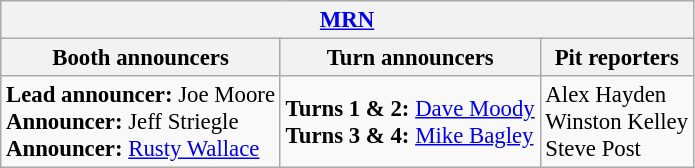<table class="wikitable" style="font-size: 95%;">
<tr>
<th colspan="3"><a href='#'>MRN</a></th>
</tr>
<tr>
<th>Booth announcers</th>
<th>Turn announcers</th>
<th>Pit reporters</th>
</tr>
<tr>
<td><strong>Lead announcer:</strong> Joe Moore<br><strong>Announcer:</strong> Jeff Striegle<br><strong>Announcer:</strong> <a href='#'>Rusty Wallace</a></td>
<td><strong>Turns 1 & 2:</strong> <a href='#'>Dave Moody</a><br><strong>Turns 3 & 4:</strong> <a href='#'>Mike Bagley</a></td>
<td>Alex Hayden<br>Winston Kelley<br>Steve Post</td>
</tr>
</table>
